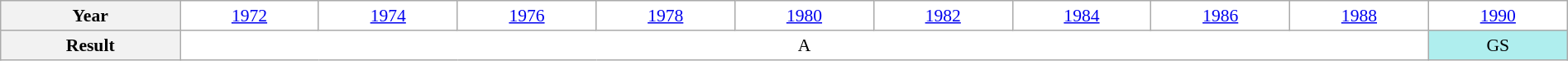<table class="wikitable" style="text-align:center; font-size:90%; background:white;" width="100%">
<tr>
<th>Year</th>
<td><a href='#'>1972</a></td>
<td><a href='#'>1974</a></td>
<td><a href='#'>1976</a></td>
<td><a href='#'>1978</a></td>
<td><a href='#'>1980</a></td>
<td><a href='#'>1982</a></td>
<td><a href='#'>1984</a></td>
<td><a href='#'>1986</a></td>
<td><a href='#'>1988</a></td>
<td><a href='#'>1990</a></td>
</tr>
<tr>
<th>Result</th>
<td colspan="9">A</td>
<td bgcolor="afeeee">GS</td>
</tr>
</table>
